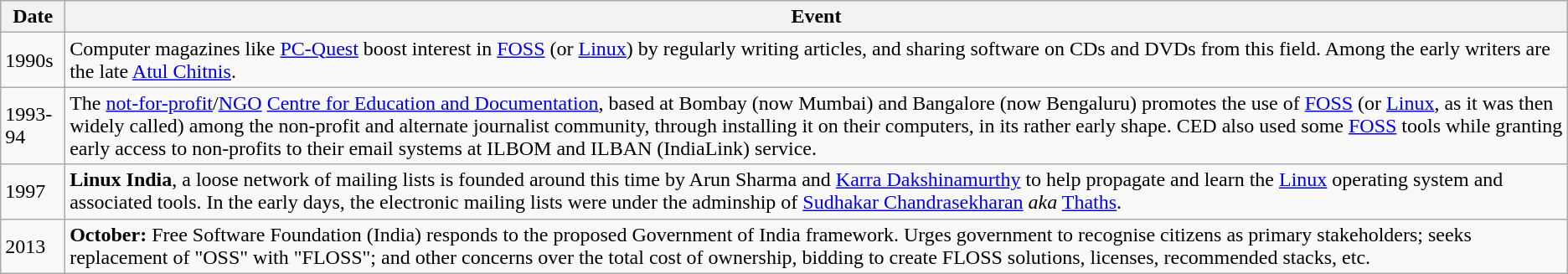<table class="wikitable">
<tr>
<th>Date</th>
<th>Event</th>
</tr>
<tr>
<td>1990s</td>
<td>Computer magazines like <a href='#'>PC-Quest</a> boost interest in <a href='#'>FOSS</a> (or <a href='#'>Linux</a>) by regularly writing articles, and sharing software on CDs and DVDs from this field. Among the early writers are the late <a href='#'>Atul Chitnis</a>.</td>
</tr>
<tr>
<td>1993-94</td>
<td>The <a href='#'>not-for-profit</a>/<a href='#'>NGO</a> <a href='#'>Centre for Education and Documentation</a>, based at Bombay (now Mumbai) and Bangalore (now Bengaluru) promotes the use of <a href='#'>FOSS</a> (or <a href='#'>Linux</a>, as it was then widely called) among the non-profit and alternate journalist community, through installing it on their computers, in its rather early shape. CED also used some <a href='#'>FOSS</a> tools while granting early access to non-profits to their email systems at ILBOM and ILBAN (IndiaLink) service.</td>
</tr>
<tr>
<td>1997</td>
<td><strong>Linux India</strong>, a loose network of mailing lists is founded around this time by Arun Sharma and <a href='#'>Karra Dakshinamurthy</a> to help propagate and learn the <a href='#'>Linux</a> operating system and associated tools. In the early days, the electronic mailing lists were under the adminship of <a href='#'>Sudhakar Chandrasekharan</a> <em>aka</em> <a href='#'>Thaths</a>.</td>
</tr>
<tr>
<td>2013</td>
<td><strong>October:</strong> Free Software Foundation (India) responds to the proposed Government of India framework. Urges government to recognise citizens as primary stakeholders; seeks replacement of "OSS" with "FLOSS"; and other concerns over the total cost of ownership, bidding to create FLOSS solutions, licenses, recommended stacks, etc.</td>
</tr>
</table>
